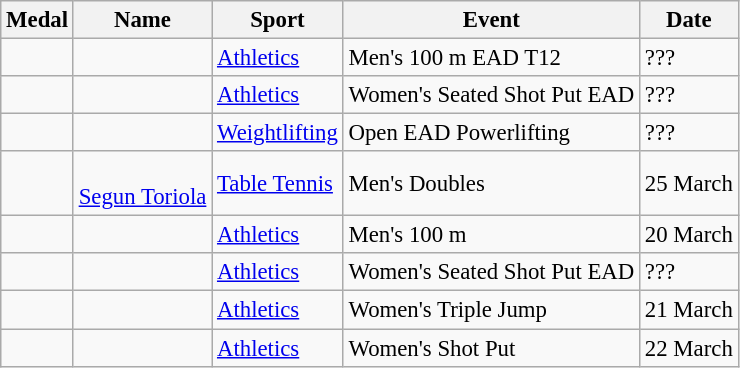<table class="wikitable sortable" style="font-size: 95%;">
<tr>
<th>Medal</th>
<th>Name</th>
<th>Sport</th>
<th>Event</th>
<th>Date</th>
</tr>
<tr>
<td></td>
<td></td>
<td><a href='#'>Athletics</a></td>
<td>Men's 100 m EAD T12</td>
<td>???</td>
</tr>
<tr>
<td></td>
<td></td>
<td><a href='#'>Athletics</a></td>
<td>Women's Seated Shot Put EAD</td>
<td>???</td>
</tr>
<tr>
<td></td>
<td></td>
<td><a href='#'>Weightlifting</a></td>
<td>Open EAD Powerlifting</td>
<td>???</td>
</tr>
<tr>
<td></td>
<td><br><a href='#'>Segun Toriola</a></td>
<td><a href='#'>Table Tennis</a></td>
<td>Men's Doubles</td>
<td>25 March</td>
</tr>
<tr>
<td></td>
<td></td>
<td><a href='#'>Athletics</a></td>
<td>Men's 100 m</td>
<td>20 March</td>
</tr>
<tr>
<td></td>
<td></td>
<td><a href='#'>Athletics</a></td>
<td>Women's Seated Shot Put EAD</td>
<td>???</td>
</tr>
<tr>
<td></td>
<td></td>
<td><a href='#'>Athletics</a></td>
<td>Women's Triple Jump</td>
<td>21 March</td>
</tr>
<tr>
<td></td>
<td></td>
<td><a href='#'>Athletics</a></td>
<td>Women's Shot Put</td>
<td>22 March</td>
</tr>
</table>
